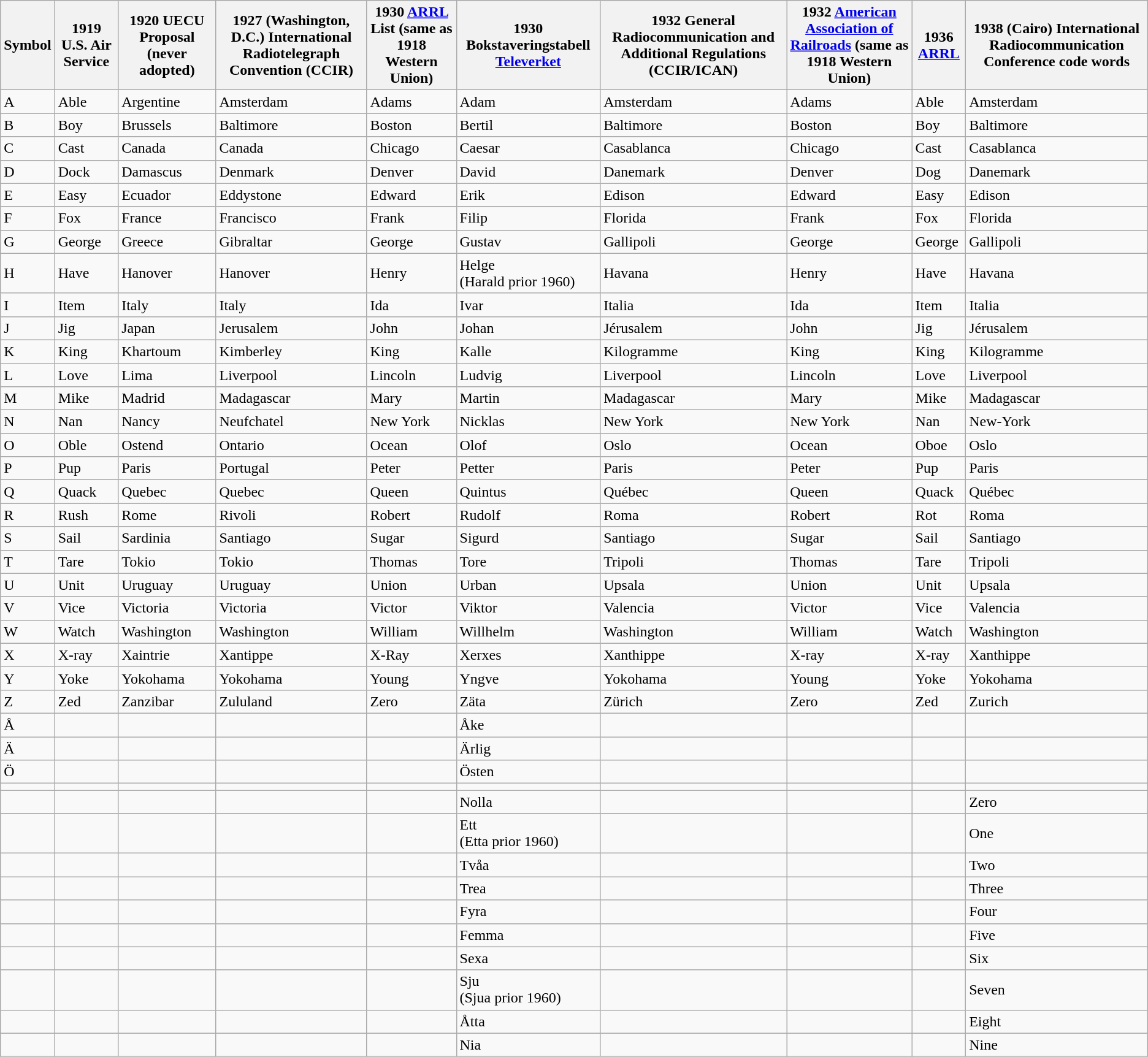<table class="wikitable">
<tr>
<th>Symbol</th>
<th>1919 U.S. Air Service</th>
<th>1920 UECU Proposal (never adopted)</th>
<th>1927 (Washington, D.C.) International Radiotelegraph Convention (CCIR)</th>
<th>1930 <a href='#'>ARRL</a> List (same as 1918 Western Union)</th>
<th>1930 Bokstaveringstabell <a href='#'>Televerket</a></th>
<th>1932 General Radiocommunication and Additional Regulations (CCIR/ICAN)</th>
<th>1932 <a href='#'>American Association of Railroads</a> (same as 1918 Western Union)</th>
<th>1936 <a href='#'>ARRL</a></th>
<th>1938 (Cairo) International Radiocommunication Conference code words</th>
</tr>
<tr>
<td>A</td>
<td>Able</td>
<td>Argentine</td>
<td>Amsterdam</td>
<td>Adams</td>
<td>Adam</td>
<td>Amsterdam</td>
<td>Adams</td>
<td>Able</td>
<td>Amsterdam</td>
</tr>
<tr>
<td>B</td>
<td>Boy</td>
<td>Brussels</td>
<td>Baltimore</td>
<td>Boston</td>
<td>Bertil</td>
<td>Baltimore</td>
<td>Boston</td>
<td>Boy</td>
<td>Baltimore</td>
</tr>
<tr>
<td>C</td>
<td>Cast</td>
<td>Canada</td>
<td>Canada</td>
<td>Chicago</td>
<td>Caesar</td>
<td>Casablanca</td>
<td>Chicago</td>
<td>Cast</td>
<td>Casablanca</td>
</tr>
<tr>
<td>D</td>
<td>Dock</td>
<td>Damascus</td>
<td>Denmark</td>
<td>Denver</td>
<td>David</td>
<td>Danemark</td>
<td>Denver</td>
<td>Dog</td>
<td>Danemark</td>
</tr>
<tr>
<td>E</td>
<td>Easy</td>
<td>Ecuador</td>
<td>Eddystone</td>
<td>Edward</td>
<td>Erik</td>
<td>Edison</td>
<td>Edward</td>
<td>Easy</td>
<td>Edison</td>
</tr>
<tr>
<td>F</td>
<td>Fox</td>
<td>France</td>
<td>Francisco</td>
<td>Frank</td>
<td>Filip</td>
<td>Florida</td>
<td>Frank</td>
<td>Fox</td>
<td>Florida</td>
</tr>
<tr>
<td>G</td>
<td>George</td>
<td>Greece</td>
<td>Gibraltar</td>
<td>George</td>
<td>Gustav</td>
<td>Gallipoli</td>
<td>George</td>
<td>George</td>
<td>Gallipoli</td>
</tr>
<tr>
<td>H</td>
<td>Have</td>
<td>Hanover</td>
<td>Hanover</td>
<td>Henry</td>
<td>Helge<br>(Harald prior 1960)</td>
<td>Havana</td>
<td>Henry</td>
<td>Have</td>
<td>Havana</td>
</tr>
<tr>
<td>I</td>
<td>Item</td>
<td>Italy</td>
<td>Italy</td>
<td>Ida</td>
<td>Ivar</td>
<td>Italia</td>
<td>Ida</td>
<td>Item</td>
<td>Italia</td>
</tr>
<tr>
<td>J</td>
<td>Jig</td>
<td>Japan</td>
<td>Jerusalem</td>
<td>John</td>
<td>Johan</td>
<td>Jérusalem</td>
<td>John</td>
<td>Jig</td>
<td>Jérusalem</td>
</tr>
<tr>
<td>K</td>
<td>King</td>
<td>Khartoum</td>
<td>Kimberley</td>
<td>King</td>
<td>Kalle</td>
<td>Kilogramme</td>
<td>King</td>
<td>King</td>
<td>Kilogramme</td>
</tr>
<tr>
<td>L</td>
<td>Love</td>
<td>Lima</td>
<td>Liverpool</td>
<td>Lincoln</td>
<td>Ludvig</td>
<td>Liverpool</td>
<td>Lincoln</td>
<td>Love</td>
<td>Liverpool</td>
</tr>
<tr>
<td>M</td>
<td>Mike</td>
<td>Madrid</td>
<td>Madagascar</td>
<td>Mary</td>
<td>Martin</td>
<td>Madagascar</td>
<td>Mary</td>
<td>Mike</td>
<td>Madagascar</td>
</tr>
<tr>
<td>N</td>
<td>Nan</td>
<td>Nancy</td>
<td>Neufchatel</td>
<td>New York</td>
<td>Nicklas</td>
<td>New York</td>
<td>New York</td>
<td>Nan</td>
<td>New-York</td>
</tr>
<tr>
<td>O</td>
<td>Oble</td>
<td>Ostend</td>
<td>Ontario</td>
<td>Ocean</td>
<td>Olof</td>
<td>Oslo</td>
<td>Ocean</td>
<td>Oboe</td>
<td>Oslo</td>
</tr>
<tr>
<td>P</td>
<td>Pup</td>
<td>Paris</td>
<td>Portugal</td>
<td>Peter</td>
<td>Petter</td>
<td>Paris</td>
<td>Peter</td>
<td>Pup</td>
<td>Paris</td>
</tr>
<tr>
<td>Q</td>
<td>Quack</td>
<td>Quebec</td>
<td>Quebec</td>
<td>Queen</td>
<td>Quintus</td>
<td>Québec</td>
<td>Queen</td>
<td>Quack</td>
<td>Québec</td>
</tr>
<tr>
<td>R</td>
<td>Rush</td>
<td>Rome</td>
<td>Rivoli</td>
<td>Robert</td>
<td>Rudolf</td>
<td>Roma</td>
<td>Robert</td>
<td>Rot</td>
<td>Roma</td>
</tr>
<tr>
<td>S</td>
<td>Sail</td>
<td>Sardinia</td>
<td>Santiago</td>
<td>Sugar</td>
<td>Sigurd</td>
<td>Santiago</td>
<td>Sugar</td>
<td>Sail</td>
<td>Santiago</td>
</tr>
<tr>
<td>T</td>
<td>Tare</td>
<td>Tokio</td>
<td>Tokio</td>
<td>Thomas</td>
<td>Tore</td>
<td>Tripoli</td>
<td>Thomas</td>
<td>Tare</td>
<td>Tripoli</td>
</tr>
<tr>
<td>U</td>
<td>Unit</td>
<td>Uruguay</td>
<td>Uruguay</td>
<td>Union</td>
<td>Urban</td>
<td>Upsala</td>
<td>Union</td>
<td>Unit</td>
<td>Upsala</td>
</tr>
<tr>
<td>V</td>
<td>Vice</td>
<td>Victoria</td>
<td>Victoria</td>
<td>Victor</td>
<td>Viktor</td>
<td>Valencia</td>
<td>Victor</td>
<td>Vice</td>
<td>Valencia</td>
</tr>
<tr>
<td>W</td>
<td>Watch</td>
<td>Washington</td>
<td>Washington</td>
<td>William</td>
<td>Willhelm</td>
<td>Washington</td>
<td>William</td>
<td>Watch</td>
<td>Washington</td>
</tr>
<tr>
<td>X</td>
<td>X-ray</td>
<td>Xaintrie</td>
<td>Xantippe</td>
<td>X-Ray</td>
<td>Xerxes</td>
<td>Xanthippe</td>
<td>X-ray</td>
<td>X-ray</td>
<td>Xanthippe</td>
</tr>
<tr>
<td>Y</td>
<td>Yoke</td>
<td>Yokohama</td>
<td>Yokohama</td>
<td>Young</td>
<td>Yngve</td>
<td>Yokohama</td>
<td>Young</td>
<td>Yoke</td>
<td>Yokohama</td>
</tr>
<tr>
<td>Z</td>
<td>Zed</td>
<td>Zanzibar</td>
<td>Zululand</td>
<td>Zero</td>
<td>Zäta</td>
<td>Zürich</td>
<td>Zero</td>
<td>Zed</td>
<td>Zurich</td>
</tr>
<tr>
<td>Å</td>
<td></td>
<td></td>
<td></td>
<td></td>
<td>Åke</td>
<td></td>
<td></td>
<td></td>
<td></td>
</tr>
<tr>
<td>Ä</td>
<td></td>
<td></td>
<td></td>
<td></td>
<td>Ärlig</td>
<td></td>
<td></td>
<td></td>
<td></td>
</tr>
<tr>
<td>Ö</td>
<td></td>
<td></td>
<td></td>
<td></td>
<td>Östen</td>
<td></td>
<td></td>
<td></td>
<td></td>
</tr>
<tr>
<td></td>
<td></td>
<td></td>
<td></td>
<td></td>
<td></td>
<td></td>
<td></td>
<td></td>
<td></td>
</tr>
<tr>
<td></td>
<td></td>
<td></td>
<td></td>
<td></td>
<td>Nolla</td>
<td></td>
<td></td>
<td></td>
<td>Zero</td>
</tr>
<tr>
<td></td>
<td></td>
<td></td>
<td></td>
<td></td>
<td>Ett<br>(Etta prior 1960)</td>
<td></td>
<td></td>
<td></td>
<td>One</td>
</tr>
<tr>
<td></td>
<td></td>
<td></td>
<td></td>
<td></td>
<td>Tvåa</td>
<td></td>
<td></td>
<td></td>
<td>Two</td>
</tr>
<tr>
<td></td>
<td></td>
<td></td>
<td></td>
<td></td>
<td>Trea</td>
<td></td>
<td></td>
<td></td>
<td>Three</td>
</tr>
<tr>
<td></td>
<td></td>
<td></td>
<td></td>
<td></td>
<td>Fyra</td>
<td></td>
<td></td>
<td></td>
<td>Four</td>
</tr>
<tr>
<td></td>
<td></td>
<td></td>
<td></td>
<td></td>
<td>Femma</td>
<td></td>
<td></td>
<td></td>
<td>Five</td>
</tr>
<tr>
<td></td>
<td></td>
<td></td>
<td></td>
<td></td>
<td>Sexa</td>
<td></td>
<td></td>
<td></td>
<td>Six</td>
</tr>
<tr>
<td></td>
<td></td>
<td></td>
<td></td>
<td></td>
<td>Sju<br>(Sjua prior 1960)</td>
<td></td>
<td></td>
<td></td>
<td>Seven</td>
</tr>
<tr>
<td></td>
<td></td>
<td></td>
<td></td>
<td></td>
<td>Åtta</td>
<td></td>
<td></td>
<td></td>
<td>Eight</td>
</tr>
<tr>
<td></td>
<td></td>
<td></td>
<td></td>
<td></td>
<td>Nia</td>
<td></td>
<td></td>
<td></td>
<td>Nine</td>
</tr>
</table>
